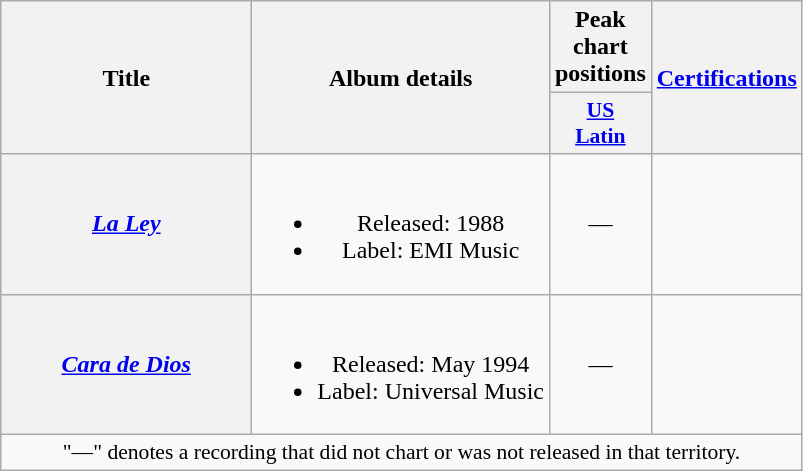<table class="wikitable plainrowheaders" style="text-align:center;">
<tr>
<th rowspan="2" scope="col" style="width:10em;">Title</th>
<th rowspan="2" scope="col">Album details</th>
<th>Peak chart positions</th>
<th rowspan="2" scope="col"><a href='#'>Certifications</a></th>
</tr>
<tr>
<th scope="col" style="width:3em;font-size:90%;"><a href='#'>US<br>Latin</a><br></th>
</tr>
<tr>
<th scope="row"><em><a href='#'>La Ley</a></em></th>
<td><br><ul><li>Released: 1988</li><li>Label: EMI Music</li></ul></td>
<td>—</td>
<td></td>
</tr>
<tr>
<th scope="row"><em><a href='#'>Cara de Dios</a></em></th>
<td><br><ul><li>Released: May 1994</li><li>Label: Universal Music</li></ul></td>
<td>—</td>
<td></td>
</tr>
<tr>
<td colspan="4" style="font-size:90%">"—" denotes a recording that did not chart or was not released in that territory.</td>
</tr>
</table>
